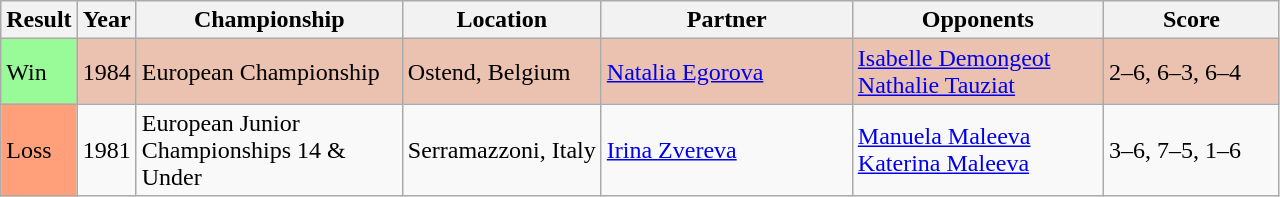<table class="sortable wikitable">
<tr>
<th>Result</th>
<th>Year</th>
<th width=170>Championship</th>
<th>Location</th>
<th width=160>Partner</th>
<th width=160>Opponents</th>
<th width=110>Score</th>
</tr>
<tr bgcolor=#EBC2AF>
<td style="background:#98fb98;">Win</td>
<td>1984</td>
<td>European Championship</td>
<td>Ostend, Belgium</td>
<td> <a href='#'>Natalia Egorova</a></td>
<td> <a href='#'>Isabelle Demongeot</a> <br>  <a href='#'>Nathalie Tauziat</a></td>
<td>2–6, 6–3, 6–4</td>
</tr>
<tr>
<td style="background:#ffa07a;">Loss</td>
<td>1981</td>
<td>European Junior Championships 14 & Under</td>
<td>Serramazzoni, Italy</td>
<td> <a href='#'>Irina Zvereva</a></td>
<td> <a href='#'>Manuela Maleeva</a> <br>  <a href='#'>Katerina Maleeva</a></td>
<td>3–6, 7–5, 1–6</td>
</tr>
</table>
